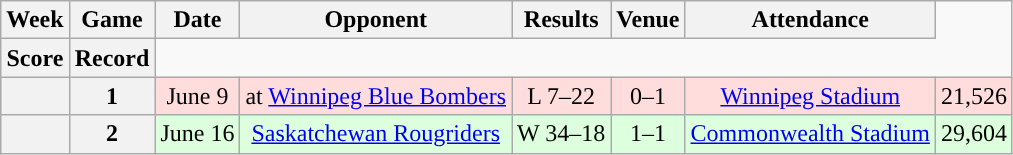<table class="wikitable" style="text-align:center">
<tr>
<th>Week</th>
<th>Game</th>
<th>Date</th>
<th>Opponent</th>
<th>Results</th>
<th>Venue</th>
<th>Attendance</th>
</tr>
<tr>
<th>Score</th>
<th>Record</th>
</tr>
<tr style="background:#ffdddd">
<th></th>
<th>1</th>
<td>June 9</td>
<td>at <a href='#'>Winnipeg Blue Bombers</a></td>
<td>L 7–22</td>
<td>0–1</td>
<td><a href='#'>Winnipeg Stadium</a></td>
<td>21,526</td>
</tr>
<tr style="background:#ddffdd">
<th></th>
<th>2</th>
<td>June 16</td>
<td><a href='#'>Saskatchewan Rougriders</a></td>
<td>W 34–18</td>
<td>1–1</td>
<td><a href='#'>Commonwealth Stadium</a></td>
<td>29,604</td>
</tr>
</table>
